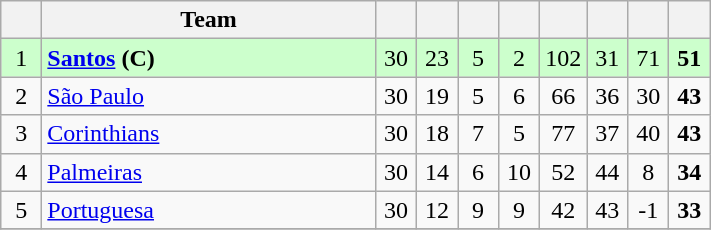<table class="wikitable" style="text-align: center;">
<tr>
<th width="20"></th>
<th width="215">Team</th>
<th width="20"></th>
<th width="20"></th>
<th width="20"></th>
<th width="20"></th>
<th width="20"></th>
<th width="20"></th>
<th width="20"></th>
<th width="20"></th>
</tr>
<tr bgcolor=#CCFFCC>
<td>1</td>
<td align=left><strong><a href='#'>Santos</a> (C)</strong></td>
<td>30</td>
<td>23</td>
<td>5</td>
<td>2</td>
<td>102</td>
<td>31</td>
<td>71</td>
<td><strong>51</strong></td>
</tr>
<tr>
<td>2</td>
<td align=left><a href='#'>São Paulo</a></td>
<td>30</td>
<td>19</td>
<td>5</td>
<td>6</td>
<td>66</td>
<td>36</td>
<td>30</td>
<td><strong>43</strong></td>
</tr>
<tr>
<td>3</td>
<td align=left><a href='#'>Corinthians</a></td>
<td>30</td>
<td>18</td>
<td>7</td>
<td>5</td>
<td>77</td>
<td>37</td>
<td>40</td>
<td><strong>43</strong></td>
</tr>
<tr>
<td>4</td>
<td align=left><a href='#'>Palmeiras</a></td>
<td>30</td>
<td>14</td>
<td>6</td>
<td>10</td>
<td>52</td>
<td>44</td>
<td>8</td>
<td><strong>34</strong></td>
</tr>
<tr>
<td>5</td>
<td align=left><a href='#'>Portuguesa</a></td>
<td>30</td>
<td>12</td>
<td>9</td>
<td>9</td>
<td>42</td>
<td>43</td>
<td>-1</td>
<td><strong>33</strong></td>
</tr>
<tr>
</tr>
</table>
